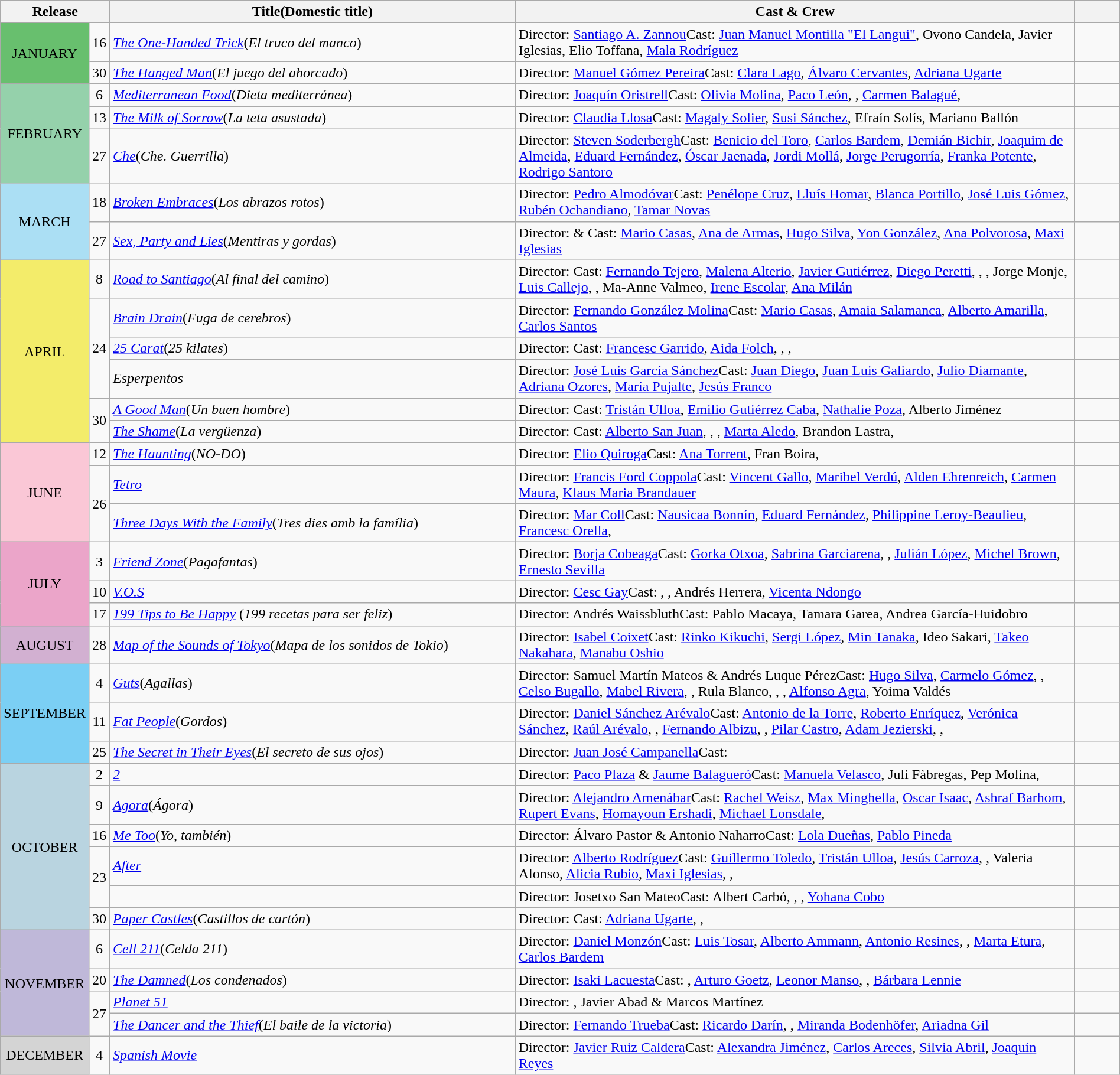<table class="wikitable sortable" style="width:100%;">
<tr>
<th colspan="2" style="width:5%;">Release</th>
<th>Title(Domestic title)</th>
<th style="width:50%;">Cast & Crew</th>
<th style="width:4%;"></th>
</tr>
<tr>
<td align = "center" rowspan = "2" bgcolor = #68bf6e>JANUARY</td>
<td align = "center">16</td>
<td><em><a href='#'>The One-Handed Trick</a></em>(<em>El truco del manco</em>)</td>
<td>Director: <a href='#'>Santiago A. Zannou</a>Cast: <a href='#'>Juan Manuel Montilla "El Langui"</a>, Ovono Candela, Javier Iglesias, Elio Toffana, <a href='#'>Mala Rodríguez</a></td>
<td align = "center"></td>
</tr>
<tr>
<td align = "center">30</td>
<td><em><a href='#'>The Hanged Man</a></em>(<em>El juego del ahorcado</em>)</td>
<td>Director: <a href='#'>Manuel Gómez Pereira</a>Cast: <a href='#'>Clara Lago</a>, <a href='#'>Álvaro Cervantes</a>, <a href='#'>Adriana Ugarte</a></td>
<td align = "center"></td>
</tr>
<tr>
<td align = "center" bgcolor = "#95d1ab" rowspan = "3">FEBRUARY</td>
<td align = "center">6</td>
<td><em><a href='#'>Mediterranean Food</a></em>(<em>Dieta mediterránea</em>)</td>
<td>Director: <a href='#'>Joaquín Oristrell</a>Cast: <a href='#'>Olivia Molina</a>, <a href='#'>Paco León</a>, , <a href='#'>Carmen Balagué</a>, </td>
<td align = "center"></td>
</tr>
<tr>
<td align = "center">13</td>
<td><em><a href='#'>The Milk of Sorrow</a></em>(<em>La teta asustada</em>)</td>
<td>Director: <a href='#'>Claudia Llosa</a>Cast: <a href='#'>Magaly Solier</a>, <a href='#'>Susi Sánchez</a>, Efraín Solís, Mariano Ballón</td>
<td align = "center"></td>
</tr>
<tr>
<td align = "center">27</td>
<td><em><a href='#'>Che</a></em>(<em>Che. Guerrilla</em>)</td>
<td>Director: <a href='#'>Steven Soderbergh</a>Cast: <a href='#'>Benicio del Toro</a>, <a href='#'>Carlos Bardem</a>, <a href='#'>Demián Bichir</a>, <a href='#'>Joaquim de Almeida</a>, <a href='#'>Eduard Fernández</a>, <a href='#'>Óscar Jaenada</a>, <a href='#'>Jordi Mollá</a>, <a href='#'>Jorge Perugorría</a>, <a href='#'>Franka Potente</a>, <a href='#'>Rodrigo Santoro</a></td>
<td></td>
</tr>
<tr>
<td align = "center" rowspan = "2" bgcolor = "#abdff4">MARCH</td>
<td align = "center">18</td>
<td><em><a href='#'>Broken Embraces</a></em>(<em>Los abrazos rotos</em>)</td>
<td>Director: <a href='#'>Pedro Almodóvar</a>Cast: <a href='#'>Penélope Cruz</a>, <a href='#'>Lluís Homar</a>, <a href='#'>Blanca Portillo</a>, <a href='#'>José Luis Gómez</a>, <a href='#'>Rubén Ochandiano</a>, <a href='#'>Tamar Novas</a></td>
<td align = "center"></td>
</tr>
<tr>
<td align = "center">27</td>
<td><em><a href='#'>Sex, Party and Lies</a></em>(<em>Mentiras y gordas</em>)</td>
<td>Director:  & Cast: <a href='#'>Mario Casas</a>, <a href='#'>Ana de Armas</a>, <a href='#'>Hugo Silva</a>, <a href='#'>Yon González</a>, <a href='#'>Ana Polvorosa</a>, <a href='#'>Maxi Iglesias</a></td>
<td align = "center"></td>
</tr>
<tr>
<td align = "center" rowspan = "6" bgcolor = "f3ec6a">APRIL</td>
<td align = "center">8</td>
<td><em><a href='#'>Road to Santiago</a></em>(<em>Al final del camino</em>)</td>
<td>Director: Cast: <a href='#'>Fernando Tejero</a>, <a href='#'>Malena Alterio</a>, <a href='#'>Javier Gutiérrez</a>, <a href='#'>Diego Peretti</a>, , , Jorge Monje, <a href='#'>Luis Callejo</a>, , Ma-Anne Valmeo, <a href='#'>Irene Escolar</a>, <a href='#'>Ana Milán</a></td>
<td align = "center"></td>
</tr>
<tr>
<td align = "center" rowspan = "3">24</td>
<td><em><a href='#'>Brain Drain</a></em>(<em>Fuga de cerebros</em>)</td>
<td>Director: <a href='#'>Fernando González Molina</a>Cast: <a href='#'>Mario Casas</a>, <a href='#'>Amaia Salamanca</a>, <a href='#'>Alberto Amarilla</a>, <a href='#'>Carlos Santos</a></td>
<td align = "center"></td>
</tr>
<tr>
<td><em><a href='#'>25 Carat</a></em>(<em>25 kilates</em>)</td>
<td>Director: Cast: <a href='#'>Francesc Garrido</a>, <a href='#'>Aida Folch</a>, , , </td>
<td align = "center"></td>
</tr>
<tr>
<td><em>Esperpentos</em></td>
<td>Director: <a href='#'>José Luis García Sánchez</a>Cast: <a href='#'>Juan Diego</a>, <a href='#'>Juan Luis Galiardo</a>, <a href='#'>Julio Diamante</a>, <a href='#'>Adriana Ozores</a>, <a href='#'>María Pujalte</a>, <a href='#'>Jesús Franco</a></td>
<td align = "center"></td>
</tr>
<tr>
<td align = "center" rowspan = "2">30</td>
<td><em><a href='#'>A Good Man</a></em>(<em>Un buen hombre</em>)</td>
<td>Director: Cast: <a href='#'>Tristán Ulloa</a>, <a href='#'>Emilio Gutiérrez Caba</a>, <a href='#'>Nathalie Poza</a>, Alberto Jiménez</td>
<td align = "center"></td>
</tr>
<tr>
<td><em><a href='#'>The Shame</a></em>(<em>La vergüenza</em>)</td>
<td>Director: Cast: <a href='#'>Alberto San Juan</a>, , , <a href='#'>Marta Aledo</a>, Brandon Lastra, </td>
<td align = "center"></td>
</tr>
<tr>
<td align = "center" rowspan = "3" bgcolor = "#fac7d6">JUNE</td>
<td align = "center">12</td>
<td><em><a href='#'>The Haunting</a></em>(<em>NO-DO</em>)</td>
<td>Director: <a href='#'>Elio Quiroga</a>Cast: <a href='#'>Ana Torrent</a>, Fran Boira, </td>
<td align = "center"></td>
</tr>
<tr>
<td align = "center" rowspan = "2">26</td>
<td><em><a href='#'>Tetro</a></em></td>
<td>Director: <a href='#'>Francis Ford Coppola</a>Cast: <a href='#'>Vincent Gallo</a>, <a href='#'>Maribel Verdú</a>, <a href='#'>Alden Ehrenreich</a>, <a href='#'>Carmen Maura</a>, <a href='#'>Klaus Maria Brandauer</a></td>
<td align = "center"></td>
</tr>
<tr>
<td><em><a href='#'>Three Days With the Family</a></em>(<em>Tres dies amb la família</em>)</td>
<td>Director: <a href='#'>Mar Coll</a>Cast: <a href='#'>Nausicaa Bonnín</a>, <a href='#'>Eduard Fernández</a>, <a href='#'>Philippine Leroy-Beaulieu</a>, <a href='#'>Francesc Orella</a>, </td>
<td align = "center"></td>
</tr>
<tr>
<td rowspan="3" align="center" bgcolor="#eba5c9">JULY</td>
<td align = "center">3</td>
<td><em><a href='#'>Friend Zone</a></em>(<em>Pagafantas</em>)</td>
<td>Director: <a href='#'>Borja Cobeaga</a>Cast: <a href='#'>Gorka Otxoa</a>, <a href='#'>Sabrina Garciarena</a>, , <a href='#'>Julián López</a>, <a href='#'>Michel Brown</a>, <a href='#'>Ernesto Sevilla</a></td>
<td align = "center"></td>
</tr>
<tr>
<td align = "center">10</td>
<td><em><a href='#'>V.O.S</a></em></td>
<td>Director: <a href='#'>Cesc Gay</a>Cast: , , Andrés Herrera, <a href='#'>Vicenta Ndongo</a></td>
<td align = "center"></td>
</tr>
<tr>
<td>17</td>
<td><em><a href='#'>199 Tips to Be Happy</a></em> (<em>199 recetas para ser feliz</em>)</td>
<td>Director: Andrés WaissbluthCast: Pablo Macaya, Tamara Garea, Andrea García-Huidobro</td>
<td></td>
</tr>
<tr>
<td align = "center" rowspan = "1" bgcolor = "#d2b0d1">AUGUST</td>
<td align = "center">28</td>
<td><em><a href='#'>Map of the Sounds of Tokyo</a></em>(<em>Mapa de los sonidos de Tokio</em>)</td>
<td>Director: <a href='#'>Isabel Coixet</a>Cast: <a href='#'>Rinko Kikuchi</a>, <a href='#'>Sergi López</a>, <a href='#'>Min Tanaka</a>, Ideo Sakari, <a href='#'>Takeo Nakahara</a>, <a href='#'>Manabu Oshio</a></td>
<td align = "center"></td>
</tr>
<tr>
<td align = "center" rowspan = "3" bgcolor = "#7bcff4">SEPTEMBER</td>
<td align = "center">4</td>
<td><em><a href='#'>Guts</a></em>(<em>Agallas</em>)</td>
<td>Director: Samuel Martín Mateos & Andrés Luque PérezCast: <a href='#'>Hugo Silva</a>, <a href='#'>Carmelo Gómez</a>, , <a href='#'>Celso Bugallo</a>, <a href='#'>Mabel Rivera</a>, , Rula Blanco, , , <a href='#'>Alfonso Agra</a>, Yoima Valdés</td>
<td align = "center"></td>
</tr>
<tr>
<td align = "center">11</td>
<td><em><a href='#'>Fat People</a></em>(<em>Gordos</em>)</td>
<td>Director: <a href='#'>Daniel Sánchez Arévalo</a>Cast: <a href='#'>Antonio de la Torre</a>, <a href='#'>Roberto Enríquez</a>, <a href='#'>Verónica Sánchez</a>, <a href='#'>Raúl Arévalo</a>, , <a href='#'>Fernando Albizu</a>, , <a href='#'>Pilar Castro</a>, <a href='#'>Adam Jezierski</a>, , </td>
<td align="center"></td>
</tr>
<tr>
<td align = "center">25</td>
<td><em><a href='#'>The Secret in Their Eyes</a></em>(<em>El secreto de sus ojos</em>)</td>
<td>Director: <a href='#'>Juan José Campanella</a>Cast:</td>
<td align = "center"></td>
</tr>
<tr>
<td align = "center" rowspan = "6" bgcolor = "#b9d4e">OCTOBER</td>
<td align = "center">2</td>
<td><em><a href='#'> 2</a></em></td>
<td>Director: <a href='#'>Paco Plaza</a> & <a href='#'>Jaume Balagueró</a>Cast: <a href='#'>Manuela Velasco</a>, Juli Fàbregas, Pep Molina, </td>
<td align = "center"></td>
</tr>
<tr>
<td align = "center">9</td>
<td><em><a href='#'>Agora</a></em>(<em>Ágora</em>)</td>
<td>Director: <a href='#'>Alejandro Amenábar</a>Cast: <a href='#'>Rachel Weisz</a>, <a href='#'>Max Minghella</a>, <a href='#'>Oscar Isaac</a>, <a href='#'>Ashraf Barhom</a>, <a href='#'>Rupert Evans</a>, <a href='#'>Homayoun Ershadi</a>, <a href='#'>Michael Lonsdale</a>, </td>
<td align = "center"></td>
</tr>
<tr>
<td align = "center">16</td>
<td><em><a href='#'>Me Too</a></em>(<em>Yo, también</em>)</td>
<td>Director: Álvaro Pastor & Antonio NaharroCast: <a href='#'>Lola Dueñas</a>, <a href='#'>Pablo Pineda</a></td>
<td align = "center"></td>
</tr>
<tr>
<td align = "center" rowspan = "2">23</td>
<td><em><a href='#'>After</a></em></td>
<td>Director: <a href='#'>Alberto Rodríguez</a>Cast: <a href='#'>Guillermo Toledo</a>, <a href='#'>Tristán Ulloa</a>, <a href='#'>Jesús Carroza</a>, , Valeria Alonso, <a href='#'>Alicia Rubio</a>, <a href='#'>Maxi Iglesias</a>, , </td>
<td align = "center"></td>
</tr>
<tr>
<td><em></em></td>
<td>Director: Josetxo San MateoCast: Albert Carbó, , , <a href='#'>Yohana Cobo</a></td>
<td align = "center"></td>
</tr>
<tr>
<td align = "center">30</td>
<td><em><a href='#'>Paper Castles</a></em>(<em>Castillos de cartón</em>)</td>
<td>Director: Cast: <a href='#'>Adriana Ugarte</a>, , </td>
<td align = "center"></td>
</tr>
<tr>
<td align = "center" rowspan = "4" bgcolor = "#bfb8d9">NOVEMBER</td>
<td align = "center">6</td>
<td><em><a href='#'>Cell 211</a></em>(<em>Celda 211</em>)</td>
<td>Director: <a href='#'>Daniel Monzón</a>Cast: <a href='#'>Luis Tosar</a>, <a href='#'>Alberto Ammann</a>, <a href='#'>Antonio Resines</a>, , <a href='#'>Marta Etura</a>, <a href='#'>Carlos Bardem</a></td>
<td align = "center"></td>
</tr>
<tr>
<td align = "center">20</td>
<td><em><a href='#'>The Damned</a></em>(<em>Los condenados</em>)</td>
<td>Director: <a href='#'>Isaki Lacuesta</a>Cast: , <a href='#'>Arturo Goetz</a>, <a href='#'>Leonor Manso</a>, , <a href='#'>Bárbara Lennie</a></td>
<td align = "center"></td>
</tr>
<tr>
<td align = "center" rowspan = "2">27</td>
<td><em><a href='#'>Planet 51</a></em></td>
<td>Director: , Javier Abad & Marcos Martínez</td>
<td align = "center"></td>
</tr>
<tr>
<td><em><a href='#'>The Dancer and the Thief</a></em>(<em>El baile de la victoria</em>)</td>
<td>Director: <a href='#'>Fernando Trueba</a>Cast: <a href='#'>Ricardo Darín</a>, , <a href='#'>Miranda Bodenhöfer</a>, <a href='#'>Ariadna Gil</a></td>
<td align = "center"></td>
</tr>
<tr>
<td align = "center" rowspan = "1" bgcolor = "#d4d4d4">DECEMBER</td>
<td align = "center">4</td>
<td><em><a href='#'>Spanish Movie</a></em></td>
<td>Director: <a href='#'>Javier Ruiz Caldera</a>Cast: <a href='#'>Alexandra Jiménez</a>, <a href='#'>Carlos Areces</a>, <a href='#'>Silvia Abril</a>, <a href='#'>Joaquín Reyes</a></td>
<td align = "center"></td>
</tr>
</table>
